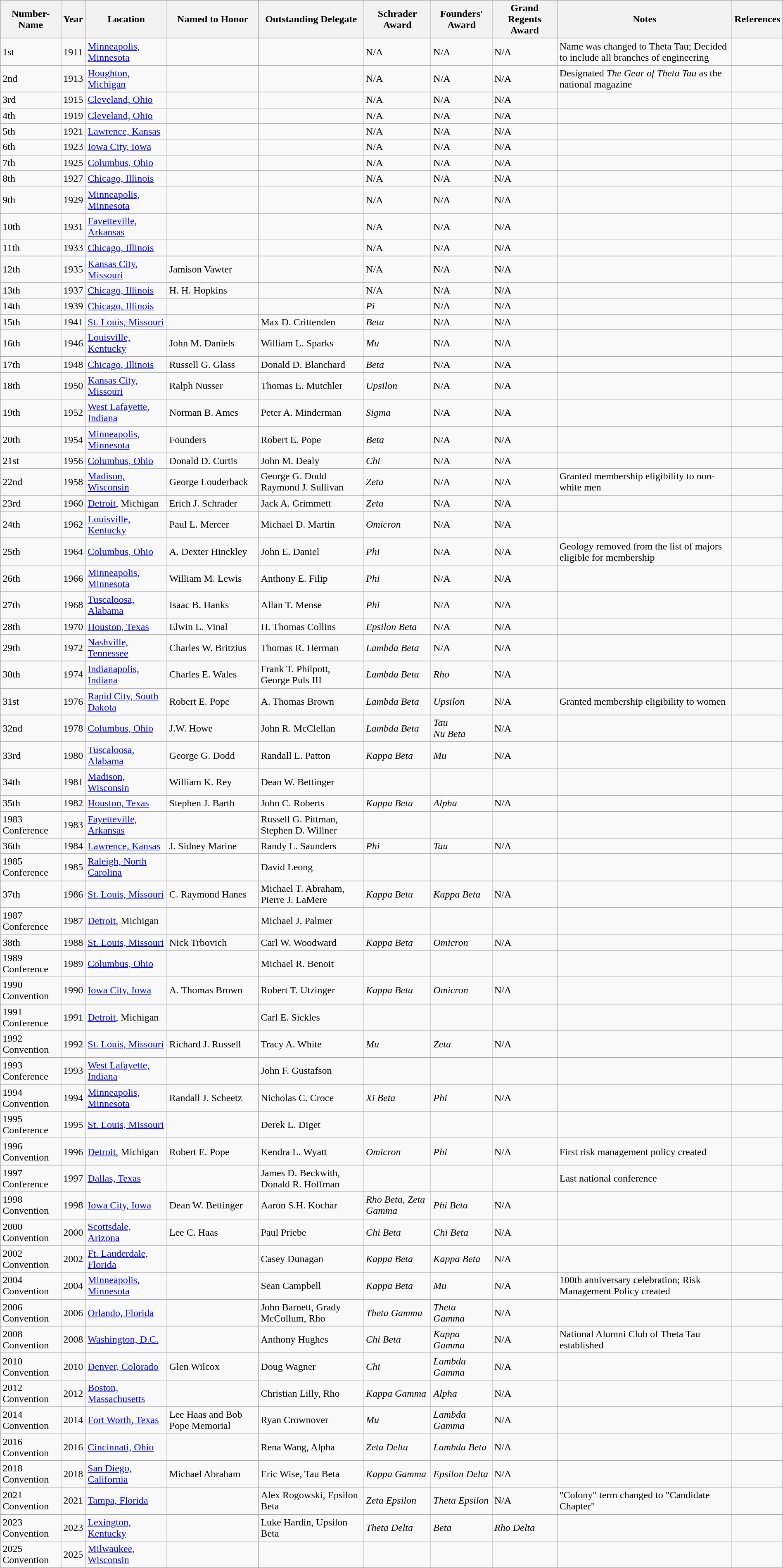<table class="wikitable sortable" style="width:100%;">
<tr bgcolor="#ececec">
<th>Number-Name</th>
<th>Year</th>
<th>Location</th>
<th>Named to Honor</th>
<th>Outstanding Delegate</th>
<th>Schrader Award</th>
<th>Founders' Award</th>
<th>Grand Regents Award</th>
<th>Notes</th>
<th>References</th>
</tr>
<tr>
<td>1st</td>
<td>1911</td>
<td><a href='#'>Minneapolis, Minnesota</a></td>
<td></td>
<td></td>
<td>N/A</td>
<td>N/A</td>
<td>N/A</td>
<td>Name was changed to Theta Tau; Decided to include all branches of engineering</td>
<td></td>
</tr>
<tr>
<td>2nd</td>
<td>1913</td>
<td><a href='#'>Houghton, Michigan</a></td>
<td></td>
<td></td>
<td>N/A</td>
<td>N/A</td>
<td>N/A</td>
<td>Designated <em>The Gear of Theta Tau</em> as the national magazine</td>
<td></td>
</tr>
<tr>
<td>3rd</td>
<td>1915</td>
<td><a href='#'>Cleveland, Ohio</a></td>
<td></td>
<td></td>
<td>N/A</td>
<td>N/A</td>
<td>N/A</td>
<td></td>
<td></td>
</tr>
<tr>
<td>4th</td>
<td>1919</td>
<td><a href='#'>Cleveland, Ohio</a></td>
<td></td>
<td></td>
<td>N/A</td>
<td>N/A</td>
<td>N/A</td>
<td></td>
<td></td>
</tr>
<tr>
<td>5th</td>
<td>1921</td>
<td><a href='#'>Lawrence, Kansas</a></td>
<td></td>
<td></td>
<td>N/A</td>
<td>N/A</td>
<td>N/A</td>
<td></td>
<td></td>
</tr>
<tr>
<td>6th</td>
<td>1923</td>
<td><a href='#'>Iowa City, Iowa</a></td>
<td></td>
<td></td>
<td>N/A</td>
<td>N/A</td>
<td>N/A</td>
<td></td>
<td></td>
</tr>
<tr>
<td>7th</td>
<td>1925</td>
<td><a href='#'>Columbus, Ohio</a></td>
<td></td>
<td></td>
<td>N/A</td>
<td>N/A</td>
<td>N/A</td>
<td></td>
<td></td>
</tr>
<tr>
<td>8th</td>
<td>1927</td>
<td><a href='#'>Chicago, Illinois</a></td>
<td></td>
<td></td>
<td>N/A</td>
<td>N/A</td>
<td>N/A</td>
<td></td>
<td></td>
</tr>
<tr>
<td>9th</td>
<td>1929</td>
<td><a href='#'>Minneapolis, Minnesota</a></td>
<td></td>
<td></td>
<td>N/A</td>
<td>N/A</td>
<td>N/A</td>
<td></td>
<td></td>
</tr>
<tr>
<td>10th</td>
<td>1931</td>
<td><a href='#'>Fayetteville, Arkansas</a></td>
<td></td>
<td></td>
<td>N/A</td>
<td>N/A</td>
<td>N/A</td>
<td></td>
<td></td>
</tr>
<tr>
<td>11th</td>
<td>1933</td>
<td><a href='#'>Chicago, Illinois</a></td>
<td></td>
<td></td>
<td>N/A</td>
<td>N/A</td>
<td>N/A</td>
<td></td>
<td></td>
</tr>
<tr>
<td>12th</td>
<td>1935</td>
<td><a href='#'>Kansas City, Missouri</a></td>
<td>Jamison Vawter</td>
<td></td>
<td>N/A</td>
<td>N/A</td>
<td>N/A</td>
<td></td>
<td></td>
</tr>
<tr>
<td>13th</td>
<td>1937</td>
<td><a href='#'>Chicago, Illinois</a></td>
<td>H. H. Hopkins</td>
<td></td>
<td>N/A</td>
<td>N/A</td>
<td>N/A</td>
<td></td>
<td></td>
</tr>
<tr>
<td>14th</td>
<td>1939</td>
<td><a href='#'>Chicago, Illinois</a></td>
<td></td>
<td></td>
<td><em>Pi</em></td>
<td>N/A</td>
<td>N/A</td>
<td></td>
<td></td>
</tr>
<tr>
<td>15th</td>
<td>1941</td>
<td><a href='#'>St. Louis, Missouri</a></td>
<td></td>
<td>Max D. Crittenden</td>
<td><em>Beta</em></td>
<td>N/A</td>
<td>N/A</td>
<td></td>
<td></td>
</tr>
<tr>
<td>16th</td>
<td>1946</td>
<td><a href='#'>Louisville, Kentucky</a></td>
<td>John M. Daniels</td>
<td>William L. Sparks</td>
<td><em>Mu</em></td>
<td>N/A</td>
<td>N/A</td>
<td></td>
<td></td>
</tr>
<tr>
<td>17th</td>
<td>1948</td>
<td><a href='#'>Chicago, Illinois</a></td>
<td>Russell G. Glass</td>
<td>Donald D. Blanchard</td>
<td><em>Beta</em></td>
<td>N/A</td>
<td>N/A</td>
<td></td>
<td></td>
</tr>
<tr>
<td>18th</td>
<td>1950</td>
<td><a href='#'>Kansas City, Missouri</a></td>
<td>Ralph Nusser</td>
<td>Thomas E. Mutchler</td>
<td><em>Upsilon</em></td>
<td>N/A</td>
<td>N/A</td>
<td></td>
<td></td>
</tr>
<tr>
<td>19th</td>
<td>1952</td>
<td><a href='#'>West Lafayette, Indiana</a></td>
<td>Norman B. Ames</td>
<td>Peter A. Minderman</td>
<td><em>Sigma</em></td>
<td>N/A</td>
<td>N/A</td>
<td></td>
<td></td>
</tr>
<tr>
<td>20th</td>
<td>1954</td>
<td><a href='#'>Minneapolis, Minnesota</a></td>
<td>Founders</td>
<td>Robert E. Pope</td>
<td><em>Beta</em></td>
<td>N/A</td>
<td>N/A</td>
<td></td>
<td></td>
</tr>
<tr>
<td>21st</td>
<td>1956</td>
<td><a href='#'>Columbus, Ohio</a></td>
<td>Donald D. Curtis</td>
<td>John M. Dealy</td>
<td><em>Chi</em></td>
<td>N/A</td>
<td>N/A</td>
<td></td>
<td></td>
</tr>
<tr>
<td>22nd</td>
<td>1958</td>
<td><a href='#'>Madison, Wisconsin</a></td>
<td>George Louderback</td>
<td>George G. Dodd<br>Raymond J. Sullivan</td>
<td><em>Zeta</em></td>
<td>N/A</td>
<td>N/A</td>
<td>Granted membership eligibility to non-white men</td>
<td></td>
</tr>
<tr>
<td>23rd</td>
<td>1960</td>
<td><a href='#'>Detroit</a>, Michigan</td>
<td>Erich J. Schrader</td>
<td>Jack A. Grimmett</td>
<td><em>Zeta</em></td>
<td>N/A</td>
<td>N/A</td>
<td></td>
<td></td>
</tr>
<tr>
<td>24th</td>
<td>1962</td>
<td><a href='#'>Louisville, Kentucky</a></td>
<td>Paul L. Mercer</td>
<td>Michael D. Martin</td>
<td><em>Omicron</em></td>
<td>N/A</td>
<td>N/A</td>
<td></td>
<td></td>
</tr>
<tr>
<td>25th</td>
<td>1964</td>
<td><a href='#'>Columbus, Ohio</a></td>
<td>A. Dexter Hinckley</td>
<td>John E. Daniel</td>
<td><em>Phi</em></td>
<td>N/A</td>
<td>N/A</td>
<td>Geology removed from the list of majors eligible for membership</td>
<td></td>
</tr>
<tr>
<td>26th</td>
<td>1966</td>
<td><a href='#'>Minneapolis, Minnesota</a></td>
<td>William M. Lewis</td>
<td>Anthony E. Filip</td>
<td><em>Phi</em></td>
<td>N/A</td>
<td>N/A</td>
<td></td>
<td></td>
</tr>
<tr>
<td>27th</td>
<td>1968</td>
<td><a href='#'>Tuscaloosa, Alabama</a></td>
<td>Isaac B. Hanks</td>
<td>Allan T. Mense</td>
<td><em>Phi</em></td>
<td>N/A</td>
<td>N/A</td>
<td></td>
<td></td>
</tr>
<tr>
<td>28th</td>
<td>1970</td>
<td><a href='#'>Houston, Texas</a></td>
<td>Elwin L. Vinal</td>
<td>H. Thomas Collins</td>
<td><em>Epsilon Beta</em></td>
<td>N/A</td>
<td>N/A</td>
<td></td>
<td></td>
</tr>
<tr>
<td>29th</td>
<td>1972</td>
<td><a href='#'>Nashville, Tennessee</a></td>
<td>Charles W. Britzius</td>
<td>Thomas R. Herman</td>
<td><em>Lambda Beta</em></td>
<td>N/A</td>
<td>N/A</td>
<td></td>
<td></td>
</tr>
<tr>
<td>30th</td>
<td>1974</td>
<td><a href='#'>Indianapolis, Indiana</a></td>
<td>Charles E. Wales</td>
<td>Frank T. Philpott, George Puls III</td>
<td><em>Lambda Beta</em></td>
<td><em>Rho</em></td>
<td>N/A</td>
<td></td>
<td></td>
</tr>
<tr>
<td>31st</td>
<td>1976</td>
<td><a href='#'>Rapid City, South Dakota</a></td>
<td>Robert E. Pope</td>
<td>A. Thomas Brown</td>
<td><em>Lambda Beta</em></td>
<td><em>Upsilon</em></td>
<td>N/A</td>
<td>Granted membership eligibility to women</td>
<td></td>
</tr>
<tr>
<td>32nd</td>
<td>1978</td>
<td><a href='#'>Columbus, Ohio</a></td>
<td>J.W. Howe</td>
<td>John R. McClellan</td>
<td><em>Lambda Beta</em></td>
<td><em>Tau</em><br><em>Nu Beta</em></td>
<td>N/A</td>
<td></td>
<td></td>
</tr>
<tr>
<td>33rd</td>
<td>1980</td>
<td><a href='#'>Tuscaloosa, Alabama</a></td>
<td>George G. Dodd</td>
<td>Randall L. Patton</td>
<td><em>Kappa Beta</em></td>
<td><em>Mu</em></td>
<td>N/A</td>
<td></td>
<td></td>
</tr>
<tr>
<td>34th</td>
<td>1981</td>
<td><a href='#'>Madison, Wisconsin</a></td>
<td>William K. Rey</td>
<td>Dean W. Bettinger</td>
<td></td>
<td></td>
<td></td>
<td></td>
<td></td>
</tr>
<tr>
<td>35th</td>
<td>1982</td>
<td><a href='#'>Houston, Texas</a></td>
<td>Stephen J. Barth</td>
<td>John C. Roberts</td>
<td><em>Kappa Beta</em></td>
<td><em>Alpha</em></td>
<td>N/A</td>
<td></td>
<td></td>
</tr>
<tr>
<td>1983 Conference</td>
<td>1983</td>
<td><a href='#'>Fayetteville, Arkansas</a></td>
<td></td>
<td>Russell G. Pittman, Stephen D. Willner</td>
<td></td>
<td></td>
<td></td>
<td></td>
<td></td>
</tr>
<tr>
<td>36th</td>
<td>1984</td>
<td><a href='#'>Lawrence, Kansas</a></td>
<td>J. Sidney Marine</td>
<td>Randy L. Saunders</td>
<td><em>Phi</em></td>
<td><em>Tau</em></td>
<td>N/A</td>
<td></td>
<td></td>
</tr>
<tr>
<td>1985 Conference</td>
<td>1985</td>
<td><a href='#'>Raleigh, North Carolina</a></td>
<td></td>
<td>David Leong</td>
<td></td>
<td></td>
<td></td>
<td></td>
<td></td>
</tr>
<tr>
<td>37th</td>
<td>1986</td>
<td><a href='#'>St. Louis, Missouri</a></td>
<td>C. Raymond Hanes</td>
<td>Michael T. Abraham, Pierre J. LaMere</td>
<td><em>Kappa Beta</em></td>
<td><em>Kappa Beta</em></td>
<td>N/A</td>
<td></td>
<td></td>
</tr>
<tr>
<td>1987 Conference</td>
<td>1987</td>
<td><a href='#'>Detroit</a>, Michigan</td>
<td></td>
<td>Michael J. Palmer</td>
<td></td>
<td></td>
<td></td>
<td></td>
<td></td>
</tr>
<tr>
<td>38th</td>
<td>1988</td>
<td><a href='#'>St. Louis, Missouri</a></td>
<td>Nick Trbovich</td>
<td>Carl W. Woodward</td>
<td><em>Kappa Beta</em></td>
<td><em>Omicron</em></td>
<td>N/A</td>
<td></td>
<td></td>
</tr>
<tr>
<td>1989 Conference</td>
<td>1989</td>
<td><a href='#'>Columbus, Ohio</a></td>
<td></td>
<td>Michael R. Benoit</td>
<td></td>
<td></td>
<td></td>
<td></td>
<td></td>
</tr>
<tr>
<td>1990 Convention</td>
<td>1990</td>
<td><a href='#'>Iowa City, Iowa</a></td>
<td>A. Thomas Brown</td>
<td>Robert T. Utzinger</td>
<td><em>Kappa Beta</em></td>
<td><em>Omicron</em></td>
<td>N/A</td>
<td></td>
<td></td>
</tr>
<tr>
<td>1991 Conference</td>
<td>1991</td>
<td><a href='#'>Detroit</a>, Michigan</td>
<td></td>
<td>Carl E. Sickles</td>
<td></td>
<td></td>
<td></td>
<td></td>
<td></td>
</tr>
<tr>
<td>1992 Convention</td>
<td>1992</td>
<td><a href='#'>St. Louis, Missouri</a></td>
<td>Richard J. Russell</td>
<td>Tracy A. White</td>
<td><em>Mu</em></td>
<td><em>Zeta</em></td>
<td>N/A</td>
<td></td>
<td></td>
</tr>
<tr>
<td>1993 Conference</td>
<td>1993</td>
<td><a href='#'>West Lafayette, Indiana</a></td>
<td></td>
<td>John F. Gustafson</td>
<td></td>
<td></td>
<td></td>
<td></td>
<td></td>
</tr>
<tr>
<td>1994 Convention</td>
<td>1994</td>
<td><a href='#'>Minneapolis, Minnesota</a></td>
<td>Randall J. Scheetz</td>
<td>Nicholas C. Croce</td>
<td><em>Xi Beta</em></td>
<td><em>Phi</em></td>
<td>N/A</td>
<td></td>
<td></td>
</tr>
<tr>
<td>1995 Conference</td>
<td>1995</td>
<td><a href='#'>St. Louis, Missouri</a></td>
<td></td>
<td>Derek L. Diget</td>
<td></td>
<td></td>
<td></td>
<td></td>
<td></td>
</tr>
<tr>
<td>1996 Convention</td>
<td>1996</td>
<td><a href='#'>Detroit</a>, Michigan</td>
<td>Robert E. Pope</td>
<td>Kendra L. Wyatt</td>
<td><em>Omicron</em></td>
<td><em>Phi</em></td>
<td>N/A</td>
<td>First risk management policy created</td>
<td></td>
</tr>
<tr>
<td>1997 Conference</td>
<td>1997</td>
<td><a href='#'>Dallas, Texas</a></td>
<td></td>
<td>James D. Beckwith, Donald R. Hoffman</td>
<td></td>
<td></td>
<td></td>
<td>Last national conference</td>
<td></td>
</tr>
<tr>
<td>1998 Convention</td>
<td>1998</td>
<td><a href='#'>Iowa City, Iowa</a></td>
<td>Dean W. Bettinger</td>
<td>Aaron S.H. Kochar</td>
<td><em>Rho Beta, Zeta Gamma</em></td>
<td><em>Phi Beta</em></td>
<td>N/A</td>
<td></td>
<td></td>
</tr>
<tr>
<td>2000 Convention</td>
<td>2000</td>
<td><a href='#'>Scottsdale, Arizona</a></td>
<td>Lee C. Haas</td>
<td>Paul Priebe</td>
<td><em>Chi Beta</em></td>
<td><em>Chi Beta</em></td>
<td>N/A</td>
<td></td>
<td></td>
</tr>
<tr>
<td>2002 Convention</td>
<td>2002</td>
<td><a href='#'>Ft. Lauderdale, Florida</a></td>
<td></td>
<td>Casey Dunagan</td>
<td><em>Kappa Beta</em></td>
<td><em>Kappa Beta</em></td>
<td>N/A</td>
<td></td>
<td></td>
</tr>
<tr>
<td>2004 Convention</td>
<td>2004</td>
<td><a href='#'>Minneapolis, Minnesota</a></td>
<td></td>
<td>Sean Campbell</td>
<td><em>Kappa Beta</em></td>
<td><em>Mu</em></td>
<td>N/A</td>
<td>100th anniversary celebration; Risk Management Policy created</td>
<td></td>
</tr>
<tr>
<td>2006 Convention</td>
<td>2006</td>
<td><a href='#'>Orlando, Florida</a></td>
<td></td>
<td>John Barnett, Grady McCollum, Rho</td>
<td><em>Theta Gamma</em></td>
<td><em>Theta Gamma</em></td>
<td>N/A</td>
<td></td>
<td></td>
</tr>
<tr>
<td>2008 Convention</td>
<td>2008</td>
<td><a href='#'>Washington, D.C.</a></td>
<td></td>
<td>Anthony Hughes</td>
<td><em>Chi Beta</em></td>
<td><em>Kappa Gamma</em></td>
<td>N/A</td>
<td>National Alumni Club of Theta Tau established</td>
<td></td>
</tr>
<tr>
<td>2010 Convention</td>
<td>2010</td>
<td><a href='#'>Denver, Colorado</a></td>
<td>Glen Wilcox</td>
<td>Doug Wagner</td>
<td><em>Chi</em></td>
<td><em>Lambda Gamma</em></td>
<td>N/A</td>
<td></td>
<td></td>
</tr>
<tr>
<td>2012 Convention</td>
<td>2012</td>
<td><a href='#'>Boston, Massachusetts</a></td>
<td></td>
<td>Christian Lilly, Rho</td>
<td><em>Kappa Gamma</em></td>
<td><em>Alpha</em></td>
<td>N/A</td>
<td></td>
<td></td>
</tr>
<tr>
<td>2014 Convention</td>
<td>2014</td>
<td><a href='#'>Fort Worth, Texas</a></td>
<td>Lee Haas and Bob Pope Memorial</td>
<td>Ryan Crownover</td>
<td><em>Mu</em></td>
<td><em>Lambda Gamma</em></td>
<td>N/A</td>
<td></td>
<td></td>
</tr>
<tr>
<td>2016 Convention</td>
<td>2016</td>
<td><a href='#'>Cincinnati, Ohio</a></td>
<td></td>
<td>Rena Wang, Alpha</td>
<td><em>Zeta Delta</em></td>
<td><em>Lambda Beta</em></td>
<td>N/A</td>
<td></td>
<td></td>
</tr>
<tr>
<td>2018 Convention</td>
<td>2018</td>
<td><a href='#'>San Diego, California</a></td>
<td>Michael Abraham</td>
<td>Eric Wise, Tau Beta</td>
<td><em>Kappa Gamma</em></td>
<td><em>Epsilon Delta</em></td>
<td>N/A</td>
<td></td>
<td></td>
</tr>
<tr>
<td>2021 Convention</td>
<td>2021</td>
<td><a href='#'>Tampa, Florida</a></td>
<td></td>
<td>Alex Rogowski, Epsilon Beta</td>
<td><em>Zeta Epsilon</em></td>
<td><em>Theta Epsilon</em></td>
<td>N/A</td>
<td>"Colony" term changed to "Candidate Chapter"</td>
<td></td>
</tr>
<tr>
<td>2023 Convention</td>
<td>2023</td>
<td><a href='#'>Lexington, Kentucky</a></td>
<td></td>
<td>Luke Hardin, Upsilon Beta</td>
<td><em>Theta Delta</em></td>
<td><em>Beta</em></td>
<td><em>Rho Delta</em></td>
<td></td>
<td></td>
</tr>
<tr>
<td>2025 Convention</td>
<td>2025</td>
<td><a href='#'>Milwaukee, Wisconsin</a></td>
<td></td>
<td></td>
<td></td>
<td></td>
<td></td>
<td></td>
<td></td>
</tr>
</table>
